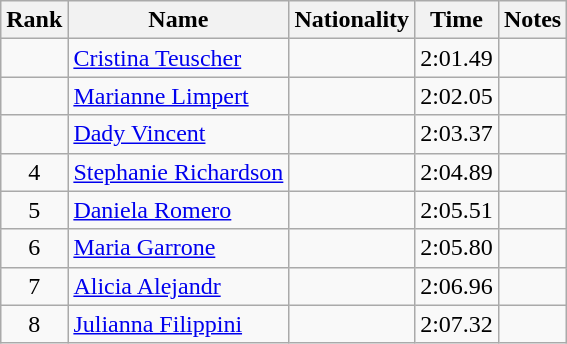<table class="wikitable sortable" style="text-align:center">
<tr>
<th>Rank</th>
<th>Name</th>
<th>Nationality</th>
<th>Time</th>
<th>Notes</th>
</tr>
<tr>
<td></td>
<td align=left><a href='#'>Cristina Teuscher</a></td>
<td align=left></td>
<td>2:01.49</td>
<td></td>
</tr>
<tr>
<td></td>
<td align=left><a href='#'>Marianne Limpert</a></td>
<td align=left></td>
<td>2:02.05</td>
<td></td>
</tr>
<tr>
<td></td>
<td align=left><a href='#'>Dady Vincent</a></td>
<td align=left></td>
<td>2:03.37</td>
<td></td>
</tr>
<tr>
<td>4</td>
<td align=left><a href='#'>Stephanie Richardson</a></td>
<td align=left></td>
<td>2:04.89</td>
<td></td>
</tr>
<tr>
<td>5</td>
<td align=left><a href='#'>Daniela Romero</a></td>
<td align=left></td>
<td>2:05.51</td>
<td></td>
</tr>
<tr>
<td>6</td>
<td align=left><a href='#'>Maria Garrone</a></td>
<td align=left></td>
<td>2:05.80</td>
<td></td>
</tr>
<tr>
<td>7</td>
<td align=left><a href='#'>Alicia Alejandr</a></td>
<td align=left></td>
<td>2:06.96</td>
<td></td>
</tr>
<tr>
<td>8</td>
<td align=left><a href='#'>Julianna Filippini</a></td>
<td align=left></td>
<td>2:07.32</td>
<td></td>
</tr>
</table>
